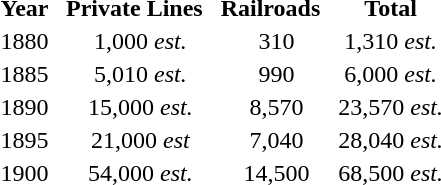<table class="toccolours">
<tr>
<td align=center>  <strong>Year  </strong></td>
<td align=center><strong>Private Lines  </strong></td>
<td align=center><strong>Railroads  </strong></td>
<td align=center><strong>Total</strong></td>
</tr>
<tr>
<td>  1880</td>
<td align=center>1,000 <em>est.</em></td>
<td align=center>310</td>
<td align=center>1,310 <em>est.</em></td>
</tr>
<tr>
<td>  1885</td>
<td align=center>5,010 <em>est.</em></td>
<td align=center>990</td>
<td align=center>6,000 <em>est.</em></td>
</tr>
<tr>
<td>  1890</td>
<td align=center>15,000 <em>est.</em></td>
<td align=center>8,570</td>
<td align=center>23,570 <em>est.</em></td>
</tr>
<tr>
<td>  1895</td>
<td align=center>21,000 <em>est</em></td>
<td align=center>7,040</td>
<td align=center>28,040 <em>est.</em></td>
</tr>
<tr>
<td>  1900</td>
<td align=center>54,000 <em>est.</em></td>
<td align=center>14,500</td>
<td align=center>68,500 <em>est.</em></td>
</tr>
</table>
